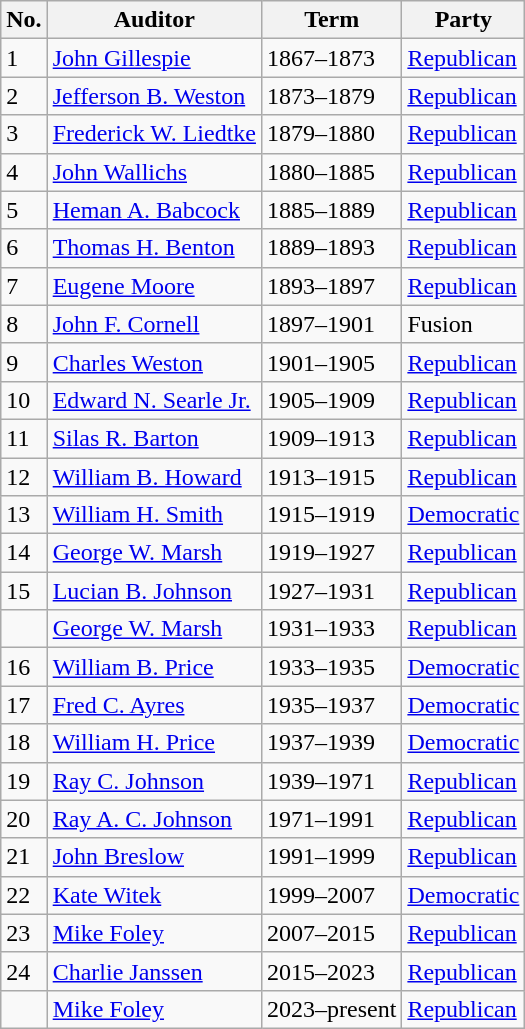<table class=wikitable>
<tr>
<th>No.</th>
<th colspan=1>Auditor</th>
<th>Term</th>
<th>Party</th>
</tr>
<tr>
<td>1</td>
<td><a href='#'>John Gillespie</a></td>
<td>1867–1873</td>
<td><a href='#'>Republican</a></td>
</tr>
<tr>
<td>2</td>
<td><a href='#'>Jefferson B. Weston</a></td>
<td>1873–1879</td>
<td><a href='#'>Republican</a></td>
</tr>
<tr>
<td>3</td>
<td><a href='#'>Frederick W. Liedtke</a></td>
<td>1879–1880</td>
<td><a href='#'>Republican</a></td>
</tr>
<tr>
<td>4</td>
<td><a href='#'>John Wallichs</a></td>
<td>1880–1885</td>
<td><a href='#'>Republican</a></td>
</tr>
<tr>
<td>5</td>
<td><a href='#'>Heman A. Babcock</a></td>
<td>1885–1889</td>
<td><a href='#'>Republican</a></td>
</tr>
<tr>
<td>6</td>
<td><a href='#'>Thomas H. Benton</a></td>
<td>1889–1893</td>
<td><a href='#'>Republican</a></td>
</tr>
<tr>
<td>7</td>
<td><a href='#'>Eugene Moore</a></td>
<td>1893–1897</td>
<td><a href='#'>Republican</a></td>
</tr>
<tr>
<td>8</td>
<td><a href='#'>John F. Cornell</a></td>
<td>1897–1901</td>
<td>Fusion</td>
</tr>
<tr>
<td>9</td>
<td><a href='#'>Charles Weston</a></td>
<td>1901–1905</td>
<td><a href='#'>Republican</a></td>
</tr>
<tr>
<td>10</td>
<td><a href='#'>Edward N. Searle Jr.</a></td>
<td>1905–1909</td>
<td><a href='#'>Republican</a></td>
</tr>
<tr>
<td>11</td>
<td><a href='#'>Silas R. Barton</a></td>
<td>1909–1913</td>
<td><a href='#'>Republican</a></td>
</tr>
<tr>
<td>12</td>
<td><a href='#'>William B. Howard</a></td>
<td>1913–1915</td>
<td><a href='#'>Republican</a></td>
</tr>
<tr>
<td>13</td>
<td><a href='#'>William H. Smith</a></td>
<td>1915–1919</td>
<td><a href='#'>Democratic</a></td>
</tr>
<tr>
<td>14</td>
<td><a href='#'>George W. Marsh</a></td>
<td>1919–1927</td>
<td><a href='#'>Republican</a></td>
</tr>
<tr>
<td>15</td>
<td><a href='#'>Lucian B. Johnson</a></td>
<td>1927–1931</td>
<td><a href='#'>Republican</a></td>
</tr>
<tr>
<td align=center></td>
<td><a href='#'>George W. Marsh</a></td>
<td>1931–1933</td>
<td><a href='#'>Republican</a></td>
</tr>
<tr>
<td>16</td>
<td><a href='#'>William B. Price</a></td>
<td>1933–1935</td>
<td><a href='#'>Democratic</a></td>
</tr>
<tr>
<td>17</td>
<td><a href='#'>Fred C. Ayres</a></td>
<td>1935–1937</td>
<td><a href='#'>Democratic</a></td>
</tr>
<tr>
<td>18</td>
<td><a href='#'>William H. Price</a></td>
<td>1937–1939</td>
<td><a href='#'>Democratic</a></td>
</tr>
<tr>
<td>19</td>
<td><a href='#'>Ray C. Johnson</a></td>
<td>1939–1971</td>
<td><a href='#'>Republican</a></td>
</tr>
<tr>
<td>20</td>
<td><a href='#'>Ray A. C. Johnson</a></td>
<td>1971–1991</td>
<td><a href='#'>Republican</a></td>
</tr>
<tr>
<td>21</td>
<td><a href='#'>John Breslow</a></td>
<td>1991–1999</td>
<td><a href='#'>Republican</a></td>
</tr>
<tr>
<td>22</td>
<td><a href='#'>Kate Witek</a></td>
<td>1999–2007</td>
<td><a href='#'>Democratic</a></td>
</tr>
<tr>
<td>23</td>
<td><a href='#'>Mike Foley</a></td>
<td>2007–2015</td>
<td><a href='#'>Republican</a></td>
</tr>
<tr>
<td>24</td>
<td><a href='#'>Charlie Janssen</a></td>
<td>2015–2023</td>
<td><a href='#'>Republican</a></td>
</tr>
<tr>
<td align=center></td>
<td><a href='#'>Mike Foley</a></td>
<td>2023–present</td>
<td><a href='#'>Republican</a></td>
</tr>
</table>
